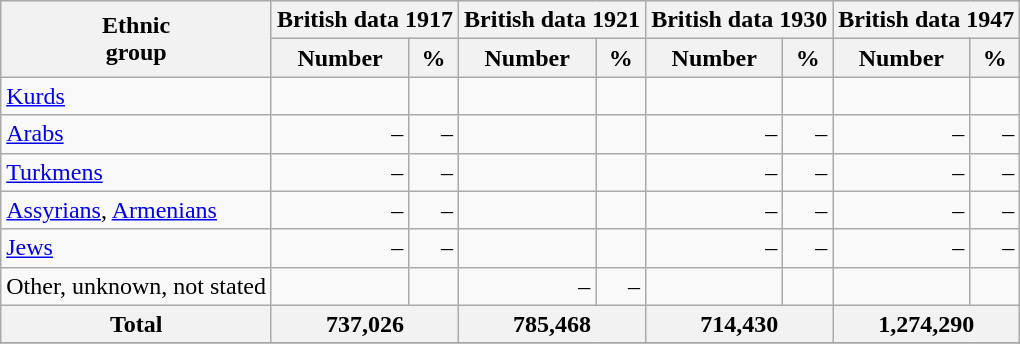<table class="wikitable" style="text-align: right;">
<tr bgcolor="#e0e0e0">
<th rowspan="2">Ethnic<br>group</th>
<th colspan="2">British data 1917</th>
<th colspan="2">British data 1921</th>
<th colspan="2">British data 1930</th>
<th colspan="2">British data 1947</th>
</tr>
<tr bgcolor="#e0e0e0">
<th>Number</th>
<th>%</th>
<th>Number</th>
<th>%</th>
<th>Number</th>
<th>%</th>
<th>Number</th>
<th>%</th>
</tr>
<tr>
<td align="left"><a href='#'>Kurds</a></td>
<td></td>
<td></td>
<td></td>
<td></td>
<td></td>
<td></td>
<td></td>
<td></td>
</tr>
<tr>
<td align="left"><a href='#'>Arabs</a></td>
<td>–</td>
<td>–</td>
<td></td>
<td></td>
<td>–</td>
<td>–</td>
<td>–</td>
<td>–</td>
</tr>
<tr>
<td align="left"><a href='#'>Turkmens</a></td>
<td>–</td>
<td>–</td>
<td></td>
<td></td>
<td>–</td>
<td>–</td>
<td>–</td>
<td>–</td>
</tr>
<tr>
<td align="left"><a href='#'>Assyrians</a>, <a href='#'>Armenians</a></td>
<td>–</td>
<td>–</td>
<td></td>
<td></td>
<td>–</td>
<td>–</td>
<td>–</td>
<td>–</td>
</tr>
<tr>
<td align="left"><a href='#'>Jews</a></td>
<td>–</td>
<td>–</td>
<td></td>
<td></td>
<td>–</td>
<td>–</td>
<td>–</td>
<td>–</td>
</tr>
<tr>
<td align="left">Other, unknown, not stated</td>
<td></td>
<td></td>
<td>–</td>
<td>–</td>
<td></td>
<td></td>
<td></td>
<td></td>
</tr>
<tr>
<th align="left"><strong>Total</strong></th>
<th colspan="2">737,026</th>
<th colspan="2">785,468</th>
<th colspan="2">714,430</th>
<th colspan="2">1,274,290</th>
</tr>
<tr>
</tr>
</table>
